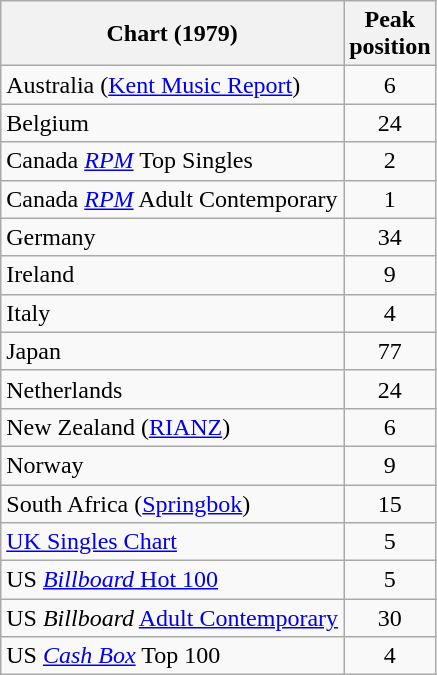<table class="wikitable sortable">
<tr>
<th align="left">Chart (1979)</th>
<th align="left">Peak<br>position</th>
</tr>
<tr>
<td>Australia (<a href='#'>Kent Music Report</a>)</td>
<td style="text-align:center;">6</td>
</tr>
<tr>
<td>Belgium</td>
<td style="text-align:center;">24</td>
</tr>
<tr>
<td>Canada <a href='#'><em>RPM</em></a> Top Singles</td>
<td style="text-align:center;">2</td>
</tr>
<tr>
<td>Canada <a href='#'><em>RPM</em></a> Adult Contemporary</td>
<td style="text-align:center;">1</td>
</tr>
<tr>
<td>Germany</td>
<td style="text-align:center;">34</td>
</tr>
<tr>
<td>Ireland</td>
<td style="text-align:center;">9</td>
</tr>
<tr>
<td>Italy</td>
<td style="text-align:center;">4</td>
</tr>
<tr>
<td>Japan</td>
<td style="text-align:center;">77</td>
</tr>
<tr>
<td>Netherlands</td>
<td style="text-align:center;">24</td>
</tr>
<tr>
<td>New Zealand (<a href='#'>RIANZ</a>)</td>
<td style="text-align:center;">6</td>
</tr>
<tr>
<td>Norway</td>
<td style="text-align:center;">9</td>
</tr>
<tr>
<td>South Africa (<a href='#'>Springbok</a>)</td>
<td align="center">15</td>
</tr>
<tr>
<td><a href='#'>UK Singles Chart</a></td>
<td style="text-align:center;">5</td>
</tr>
<tr>
<td>US <a href='#'><em>Billboard</em> Hot 100</a></td>
<td style="text-align:center;">5</td>
</tr>
<tr>
<td>US <em>Billboard</em> <a href='#'>Adult Contemporary</a></td>
<td style="text-align:center;">30</td>
</tr>
<tr>
<td>US <a href='#'><em>Cash Box</em></a> Top 100</td>
<td style="text-align:center;">4</td>
</tr>
</table>
